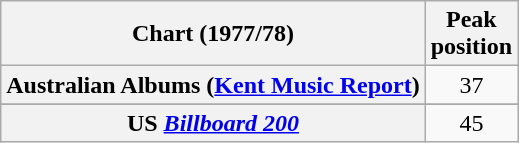<table class="wikitable sortable plainrowheaders">
<tr>
<th scope="col">Chart (1977/78)</th>
<th scope="col">Peak<br>position</th>
</tr>
<tr>
<th scope="row">Australian Albums (<a href='#'>Kent Music Report</a>)</th>
<td style="text-align:center;">37</td>
</tr>
<tr>
</tr>
<tr>
<th scope="row">US <em><a href='#'>Billboard 200</a></em></th>
<td style="text-align:center;">45</td>
</tr>
</table>
